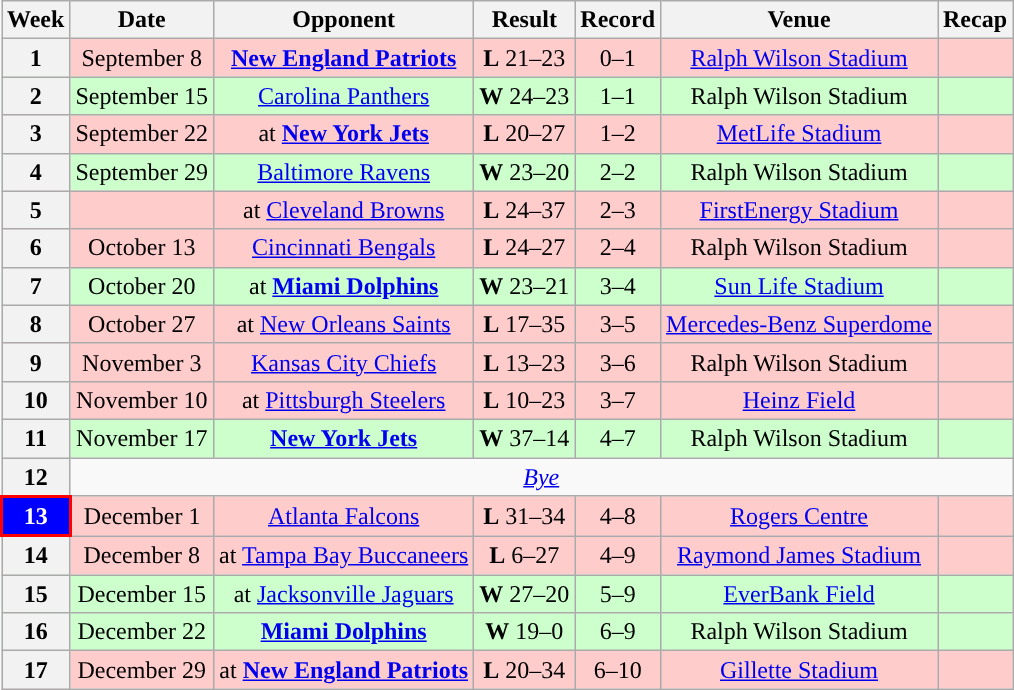<table class="wikitable" style="text-align:center">
<tr>
<th>Week</th>
<th>Date</th>
<th>Opponent</th>
<th>Result</th>
<th>Record</th>
<th>Venue</th>
<th>Recap</th>
</tr>
<tr style="background:#fcc">
<th>1</th>
<td>September 8</td>
<td><strong><a href='#'>New England Patriots</a></strong></td>
<td><strong>L</strong> 21–23</td>
<td>0–1</td>
<td><a href='#'>Ralph Wilson Stadium</a></td>
<td></td>
</tr>
<tr style="background:#cfc">
<th>2</th>
<td>September 15</td>
<td><a href='#'>Carolina Panthers</a></td>
<td><strong>W</strong> 24–23</td>
<td>1–1</td>
<td>Ralph Wilson Stadium</td>
<td></td>
</tr>
<tr style="background:#fcc">
<th>3</th>
<td>September 22</td>
<td>at <strong><a href='#'>New York Jets</a></strong></td>
<td><strong>L</strong> 20–27</td>
<td>1–2</td>
<td><a href='#'>MetLife Stadium</a></td>
<td></td>
</tr>
<tr style="background:#cfc">
<th>4</th>
<td>September 29</td>
<td><a href='#'>Baltimore Ravens</a></td>
<td><strong>W</strong> 23–20</td>
<td>2–2</td>
<td>Ralph Wilson Stadium</td>
<td></td>
</tr>
<tr style="background:#fcc">
<th>5</th>
<td></td>
<td>at <a href='#'>Cleveland Browns</a></td>
<td><strong>L</strong> 24–37</td>
<td>2–3</td>
<td><a href='#'>FirstEnergy Stadium</a></td>
<td></td>
</tr>
<tr style="background:#fcc">
<th>6</th>
<td>October 13</td>
<td><a href='#'>Cincinnati Bengals</a></td>
<td><strong>L</strong> 24–27 </td>
<td>2–4</td>
<td>Ralph Wilson Stadium</td>
<td></td>
</tr>
<tr style="background:#cfc">
<th>7</th>
<td>October 20</td>
<td>at <strong><a href='#'>Miami Dolphins</a></strong></td>
<td><strong>W</strong> 23–21</td>
<td>3–4</td>
<td><a href='#'>Sun Life Stadium</a></td>
<td></td>
</tr>
<tr style="background:#fcc">
<th>8</th>
<td>October 27</td>
<td>at <a href='#'>New Orleans Saints</a></td>
<td><strong>L</strong> 17–35</td>
<td>3–5</td>
<td><a href='#'>Mercedes-Benz Superdome</a></td>
<td></td>
</tr>
<tr style="background:#fcc">
<th>9</th>
<td>November 3</td>
<td><a href='#'>Kansas City Chiefs</a></td>
<td><strong>L</strong> 13–23</td>
<td>3–6</td>
<td>Ralph Wilson Stadium</td>
<td></td>
</tr>
<tr style="background:#fcc">
<th>10</th>
<td>November 10</td>
<td>at <a href='#'>Pittsburgh Steelers</a></td>
<td><strong>L</strong> 10–23</td>
<td>3–7</td>
<td><a href='#'>Heinz Field</a></td>
<td></td>
</tr>
<tr style="background:#cfc">
<th>11</th>
<td>November 17</td>
<td><strong><a href='#'>New York Jets</a></strong></td>
<td><strong>W</strong> 37–14</td>
<td>4–7</td>
<td>Ralph Wilson Stadium</td>
<td></td>
</tr>
<tr>
<th>12</th>
<td colspan="6"><em><a href='#'>Bye</a></em></td>
</tr>
<tr style="background:#fcc">
<th style="background:blue; color:white; border:2px solid red;">13</th>
<td>December 1</td>
<td><a href='#'>Atlanta Falcons</a></td>
<td><strong>L</strong> 31–34 </td>
<td>4–8</td>
<td> <a href='#'>Rogers Centre</a> </td>
<td></td>
</tr>
<tr style="background:#fcc">
<th>14</th>
<td>December 8</td>
<td>at <a href='#'>Tampa Bay Buccaneers</a></td>
<td><strong>L</strong> 6–27</td>
<td>4–9</td>
<td><a href='#'>Raymond James Stadium</a></td>
<td></td>
</tr>
<tr style="background:#cfc">
<th>15</th>
<td>December 15</td>
<td>at <a href='#'>Jacksonville Jaguars</a></td>
<td><strong>W</strong> 27–20</td>
<td>5–9</td>
<td><a href='#'>EverBank Field</a></td>
<td></td>
</tr>
<tr style="background:#cfc">
<th>16</th>
<td>December 22</td>
<td><strong><a href='#'>Miami Dolphins</a></strong></td>
<td><strong>W</strong> 19–0</td>
<td>6–9</td>
<td>Ralph Wilson Stadium</td>
<td></td>
</tr>
<tr style="background:#fcc">
<th>17</th>
<td>December 29</td>
<td>at <strong><a href='#'>New England Patriots</a></strong></td>
<td><strong>L</strong> 20–34</td>
<td>6–10</td>
<td><a href='#'>Gillette Stadium</a></td>
<td></td>
</tr>
</table>
